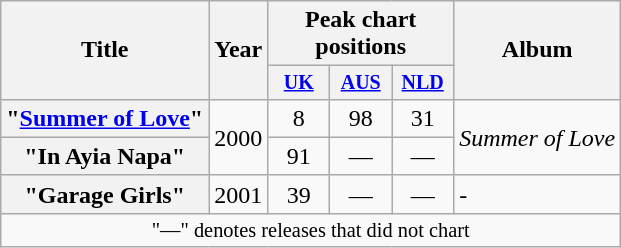<table class="wikitable plainrowheaders" style="text-align:center;">
<tr>
<th rowspan="2">Title</th>
<th rowspan="2">Year</th>
<th colspan="3">Peak chart positions</th>
<th rowspan="2">Album</th>
</tr>
<tr style="font-size:smaller;">
<th style="width:35px;"><a href='#'>UK</a><br></th>
<th style="width:35px;"><a href='#'>AUS</a><br></th>
<th style="width:35px;"><a href='#'>NLD</a><br></th>
</tr>
<tr>
<th scope="row">"<a href='#'>Summer of Love</a>"</th>
<td rowspan="2">2000</td>
<td>8</td>
<td>98</td>
<td>31</td>
<td style="text-align:left;" rowspan="2"><em>Summer of Love</em></td>
</tr>
<tr>
<th scope="row">"In Ayia Napa"</th>
<td>91</td>
<td>—</td>
<td>—</td>
</tr>
<tr>
<th scope="row">"Garage Girls"</th>
<td>2001</td>
<td>39</td>
<td>—</td>
<td>—</td>
<td style="text-align:left;">-</td>
</tr>
<tr>
<td colspan="16" style="font-size:85%">"—" denotes releases that did not chart</td>
</tr>
</table>
